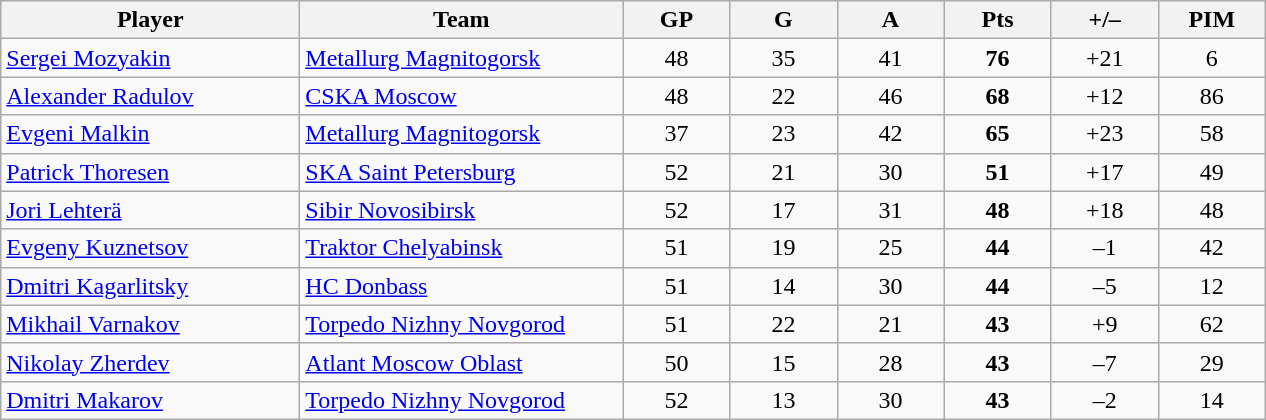<table class="wikitable sortable">
<tr>
<th style="width: 12em;">Player</th>
<th style="width: 13em;">Team</th>
<th style="width: 4em;">GP</th>
<th style="width: 4em;">G</th>
<th style="width: 4em;">A</th>
<th style="width: 4em;">Pts</th>
<th style="width: 4em;">+/–</th>
<th style="width: 4em;">PIM</th>
</tr>
<tr align="center">
<td align=left><a href='#'>Sergei Mozyakin</a></td>
<td align=left><a href='#'>Metallurg Magnitogorsk</a></td>
<td>48</td>
<td>35</td>
<td>41</td>
<td><strong>76</strong></td>
<td>+21</td>
<td>6</td>
</tr>
<tr align="center">
<td align=left><a href='#'>Alexander Radulov</a></td>
<td align=left><a href='#'>CSKA Moscow</a></td>
<td>48</td>
<td>22</td>
<td>46</td>
<td><strong>68</strong></td>
<td>+12</td>
<td>86</td>
</tr>
<tr align="center">
<td align=left><a href='#'>Evgeni Malkin</a></td>
<td align=left><a href='#'>Metallurg Magnitogorsk</a></td>
<td>37</td>
<td>23</td>
<td>42</td>
<td><strong>65</strong></td>
<td>+23</td>
<td>58</td>
</tr>
<tr align="center">
<td align=left><a href='#'>Patrick Thoresen</a></td>
<td align=left><a href='#'>SKA Saint Petersburg</a></td>
<td>52</td>
<td>21</td>
<td>30</td>
<td><strong>51</strong></td>
<td>+17</td>
<td>49</td>
</tr>
<tr align="center">
<td align=left><a href='#'>Jori Lehterä</a></td>
<td align=left><a href='#'>Sibir Novosibirsk</a></td>
<td>52</td>
<td>17</td>
<td>31</td>
<td><strong>48</strong></td>
<td>+18</td>
<td>48</td>
</tr>
<tr align="center">
<td align=left><a href='#'>Evgeny Kuznetsov</a></td>
<td align=left><a href='#'>Traktor Chelyabinsk</a></td>
<td>51</td>
<td>19</td>
<td>25</td>
<td><strong>44</strong></td>
<td>–1</td>
<td>42</td>
</tr>
<tr align="center">
<td align=left><a href='#'>Dmitri Kagarlitsky</a></td>
<td align=left><a href='#'>HC Donbass</a></td>
<td>51</td>
<td>14</td>
<td>30</td>
<td><strong>44</strong></td>
<td>–5</td>
<td>12</td>
</tr>
<tr align="center">
<td align=left><a href='#'>Mikhail Varnakov</a></td>
<td align=left><a href='#'>Torpedo Nizhny Novgorod</a></td>
<td>51</td>
<td>22</td>
<td>21</td>
<td><strong>43</strong></td>
<td>+9</td>
<td>62</td>
</tr>
<tr align="center">
<td align=left><a href='#'>Nikolay Zherdev</a></td>
<td align=left><a href='#'>Atlant Moscow Oblast</a></td>
<td>50</td>
<td>15</td>
<td>28</td>
<td><strong>43</strong></td>
<td>–7</td>
<td>29</td>
</tr>
<tr align="center">
<td align=left><a href='#'>Dmitri Makarov</a></td>
<td align=left><a href='#'>Torpedo Nizhny Novgorod</a></td>
<td>52</td>
<td>13</td>
<td>30</td>
<td><strong>43</strong></td>
<td>–2</td>
<td>14</td>
</tr>
</table>
